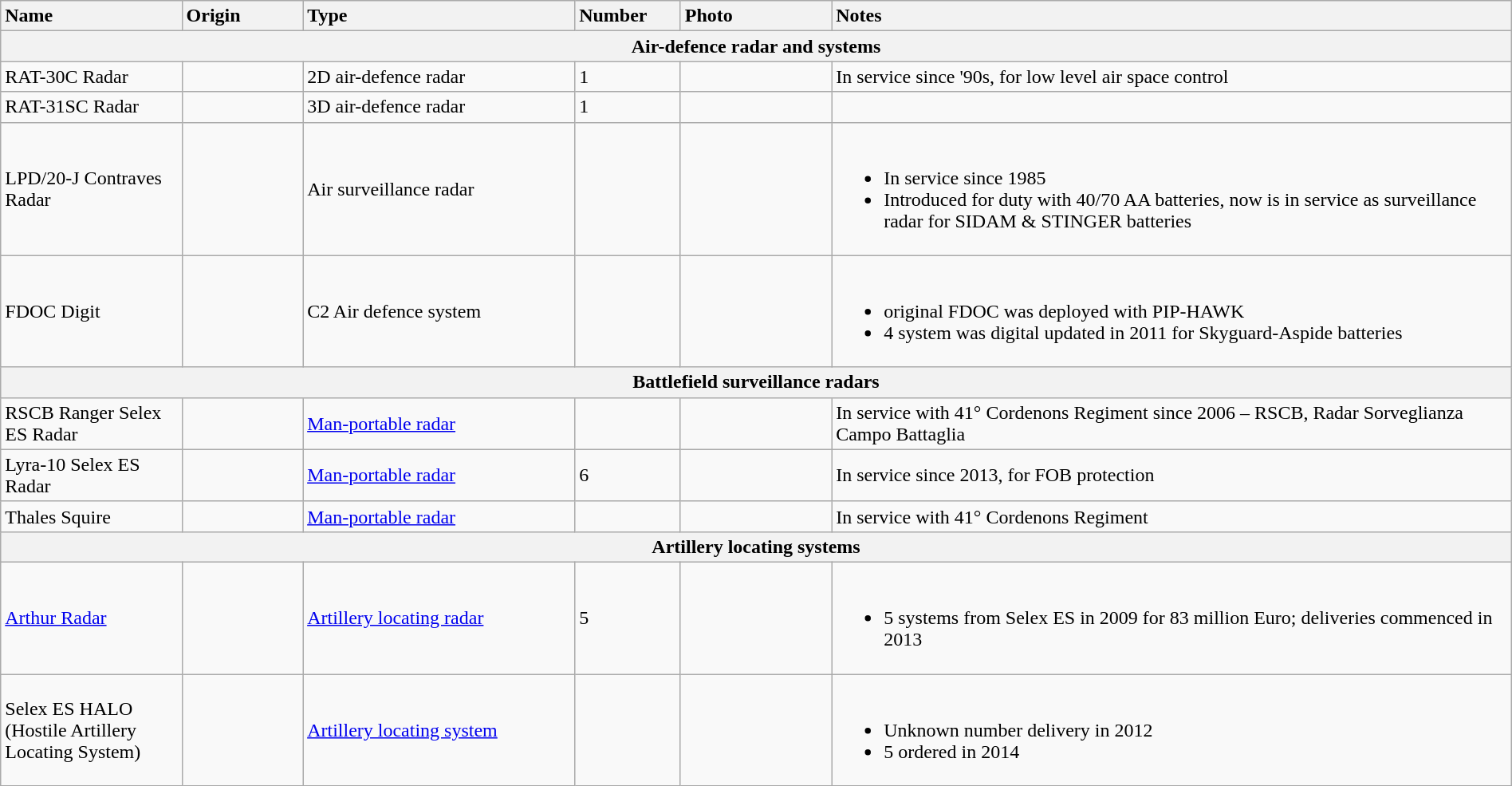<table class="wikitable" style="margin:auto; width:100%;">
<tr>
<th style="text-align: left; width:12%;">Name</th>
<th style="text-align: left; width:8%;">Origin</th>
<th style="text-align: left; width:18%;">Type</th>
<th style="text-align: left; width:7%;">Number</th>
<th style="text-align: left; width:10%; ">Photo</th>
<th style="text-align: left; width:45%;">Notes</th>
</tr>
<tr>
<th colspan="6">Air-defence radar and systems</th>
</tr>
<tr>
<td>RAT-30C Radar</td>
<td></td>
<td>2D air-defence radar</td>
<td>1</td>
<td></td>
<td>In service since '90s, for low level air space control</td>
</tr>
<tr>
<td>RAT-31SC Radar</td>
<td></td>
<td>3D air-defence radar</td>
<td>1</td>
<td></td>
<td></td>
</tr>
<tr>
<td>LPD/20-J Contraves Radar</td>
<td></td>
<td>Air surveillance radar</td>
<td></td>
<td></td>
<td><br><ul><li>In service since 1985</li><li>Introduced for duty with 40/70 AA batteries, now is in service as surveillance radar for SIDAM & STINGER batteries</li></ul></td>
</tr>
<tr>
<td>FDOC Digit</td>
<td></td>
<td>C2 Air defence system</td>
<td></td>
<td></td>
<td><br><ul><li>original FDOC was deployed with PIP-HAWK</li><li>4 system was digital updated in 2011 for Skyguard-Aspide batteries</li></ul></td>
</tr>
<tr>
<th colspan="6">Battlefield surveillance radars</th>
</tr>
<tr>
<td>RSCB Ranger Selex ES Radar</td>
<td></td>
<td><a href='#'>Man-portable radar</a></td>
<td></td>
<td></td>
<td>In service with 41° Cordenons Regiment since 2006 – RSCB, Radar Sorveglianza Campo Battaglia</td>
</tr>
<tr>
<td>Lyra-10 Selex ES Radar</td>
<td></td>
<td><a href='#'>Man-portable radar</a></td>
<td>6</td>
<td></td>
<td>In service since 2013, for FOB protection</td>
</tr>
<tr>
<td>Thales Squire</td>
<td></td>
<td><a href='#'>Man-portable radar</a></td>
<td></td>
<td></td>
<td>In service with 41° Cordenons Regiment</td>
</tr>
<tr>
<th colspan="6">Artillery locating systems</th>
</tr>
<tr>
<td><a href='#'>Arthur Radar</a></td>
<td><br></td>
<td><a href='#'>Artillery locating radar</a></td>
<td>5</td>
<td></td>
<td><br><ul><li>5 systems from Selex ES in 2009 for 83 million Euro; deliveries commenced in 2013</li></ul></td>
</tr>
<tr>
<td>Selex ES HALO (Hostile Artillery Locating System)</td>
<td></td>
<td><a href='#'>Artillery locating system</a></td>
<td></td>
<td></td>
<td><br><ul><li>Unknown number delivery in 2012</li><li>5 ordered in 2014</li></ul></td>
</tr>
</table>
